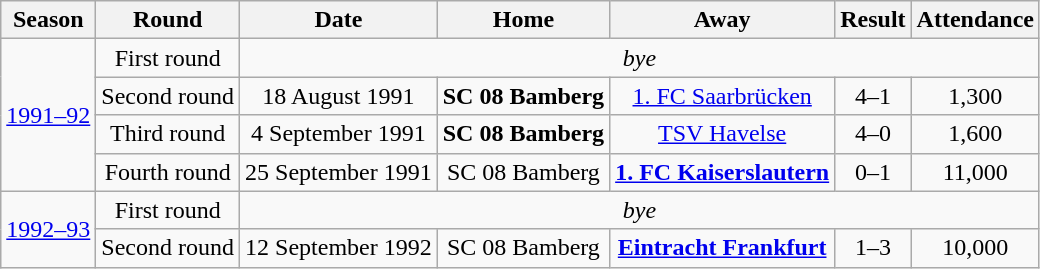<table class="wikitable">
<tr>
<th>Season</th>
<th>Round</th>
<th>Date</th>
<th>Home</th>
<th>Away</th>
<th>Result</th>
<th>Attendance</th>
</tr>
<tr align="center">
<td rowspan=4><a href='#'>1991–92</a></td>
<td>First round</td>
<td colspan=5><em>bye</em></td>
</tr>
<tr align="center">
<td>Second round</td>
<td>18 August 1991</td>
<td><strong>SC 08 Bamberg</strong></td>
<td><a href='#'>1. FC Saarbrücken</a></td>
<td>4–1</td>
<td>1,300</td>
</tr>
<tr align="center">
<td>Third round</td>
<td>4 September 1991</td>
<td><strong>SC 08 Bamberg</strong></td>
<td><a href='#'>TSV Havelse</a></td>
<td>4–0</td>
<td>1,600</td>
</tr>
<tr align="center">
<td>Fourth round</td>
<td>25 September 1991</td>
<td>SC 08 Bamberg</td>
<td><strong><a href='#'>1. FC Kaiserslautern</a></strong></td>
<td>0–1</td>
<td>11,000</td>
</tr>
<tr align="center">
<td rowspan=2><a href='#'>1992–93</a></td>
<td>First round</td>
<td colspan=5><em>bye</em></td>
</tr>
<tr align="center">
<td>Second round</td>
<td>12 September 1992</td>
<td>SC 08 Bamberg</td>
<td><strong><a href='#'>Eintracht Frankfurt</a></strong></td>
<td>1–3</td>
<td>10,000</td>
</tr>
</table>
